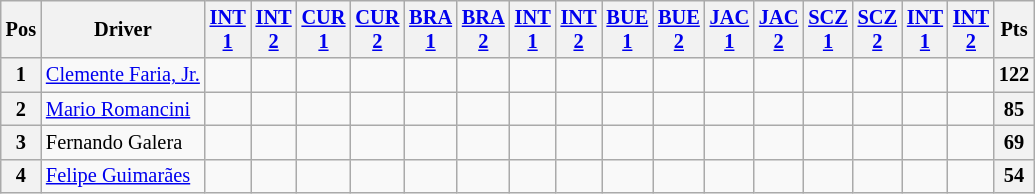<table class="wikitable" style="font-size: 85%; text-align:center">
<tr valign="top">
<th valign="middle">Pos</th>
<th valign="middle">Driver</th>
<th><a href='#'>INT<br>1</a><br></th>
<th><a href='#'>INT<br>2</a><br></th>
<th><a href='#'>CUR<br>1</a><br></th>
<th><a href='#'>CUR<br>2</a><br></th>
<th><a href='#'>BRA<br>1</a><br></th>
<th><a href='#'>BRA<br>2</a><br></th>
<th><a href='#'>INT<br>1</a><br></th>
<th><a href='#'>INT<br>2</a><br></th>
<th><a href='#'>BUE<br>1</a><br></th>
<th><a href='#'>BUE<br>2</a><br></th>
<th><a href='#'>JAC<br>1</a><br></th>
<th><a href='#'>JAC<br>2</a><br></th>
<th><a href='#'>SCZ<br>1</a><br></th>
<th><a href='#'>SCZ<br>2</a><br></th>
<th><a href='#'>INT<br>1</a><br></th>
<th><a href='#'>INT<br>2</a><br></th>
<th valign="middle">Pts</th>
</tr>
<tr>
<th>1</th>
<td align=left> <a href='#'>Clemente Faria, Jr.</a></td>
<td></td>
<td></td>
<td></td>
<td></td>
<td></td>
<td></td>
<td></td>
<td></td>
<td></td>
<td></td>
<td></td>
<td></td>
<td></td>
<td></td>
<td></td>
<td></td>
<th>122</th>
</tr>
<tr>
<th>2</th>
<td align=left> <a href='#'>Mario Romancini</a></td>
<td></td>
<td></td>
<td></td>
<td></td>
<td></td>
<td></td>
<td></td>
<td></td>
<td></td>
<td></td>
<td></td>
<td></td>
<td></td>
<td></td>
<td></td>
<td></td>
<th>85</th>
</tr>
<tr>
<th>3</th>
<td align=left> Fernando Galera</td>
<td></td>
<td></td>
<td></td>
<td></td>
<td></td>
<td></td>
<td></td>
<td></td>
<td></td>
<td></td>
<td></td>
<td></td>
<td></td>
<td></td>
<td></td>
<td></td>
<th>69</th>
</tr>
<tr>
<th>4</th>
<td align=left> <a href='#'>Felipe Guimarães</a></td>
<td></td>
<td></td>
<td></td>
<td></td>
<td></td>
<td></td>
<td></td>
<td></td>
<td></td>
<td></td>
<td></td>
<td></td>
<td></td>
<td></td>
<td></td>
<td></td>
<th>54</th>
</tr>
</table>
